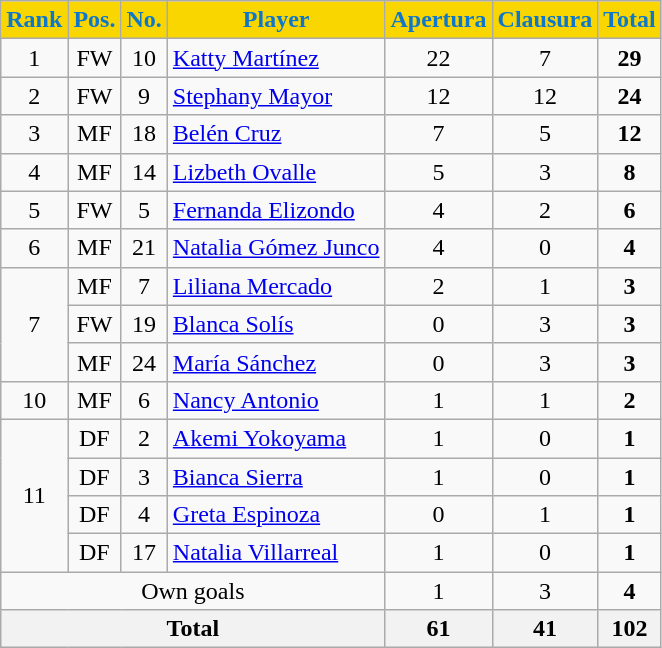<table class="wikitable" style="text-align:center;">
<tr>
<th style=background-color:#F9D600;color:#0E77CA>Rank</th>
<th style=background-color:#F9D600;color:#0E77CA>Pos.</th>
<th style=background-color:#F9D600;color:#0E77CA>No.</th>
<th style=background-color:#F9D600;color:#0E77CA>Player</th>
<th style=background-color:#F9D600;color:#0E77CA>Apertura</th>
<th style=background-color:#F9D600;color:#0E77CA>Clausura</th>
<th style=background-color:#F9D600;color:#0E77CA>Total</th>
</tr>
<tr>
<td>1</td>
<td>FW</td>
<td>10</td>
<td align=left> <a href='#'>Katty Martínez</a></td>
<td>22</td>
<td>7</td>
<td><strong>29</strong></td>
</tr>
<tr>
<td>2</td>
<td>FW</td>
<td>9</td>
<td align=left> <a href='#'>Stephany Mayor</a></td>
<td>12</td>
<td>12</td>
<td><strong>24</strong></td>
</tr>
<tr>
<td>3</td>
<td>MF</td>
<td>18</td>
<td align=left> <a href='#'>Belén Cruz</a></td>
<td>7</td>
<td>5</td>
<td><strong>12</strong></td>
</tr>
<tr>
<td>4</td>
<td>MF</td>
<td>14</td>
<td align=left> <a href='#'>Lizbeth Ovalle</a></td>
<td>5</td>
<td>3</td>
<td><strong>8</strong></td>
</tr>
<tr>
<td>5</td>
<td>FW</td>
<td>5</td>
<td align=left> <a href='#'>Fernanda Elizondo</a></td>
<td>4</td>
<td>2</td>
<td><strong>6</strong></td>
</tr>
<tr>
<td>6</td>
<td>MF</td>
<td>21</td>
<td align=left> <a href='#'>Natalia Gómez Junco</a></td>
<td>4</td>
<td>0</td>
<td><strong>4</strong></td>
</tr>
<tr>
<td rowspan=3>7</td>
<td>MF</td>
<td>7</td>
<td align=left> <a href='#'>Liliana Mercado</a></td>
<td>2</td>
<td>1</td>
<td><strong>3</strong></td>
</tr>
<tr>
<td>FW</td>
<td>19</td>
<td align=left> <a href='#'>Blanca Solís</a></td>
<td>0</td>
<td>3</td>
<td><strong>3</strong></td>
</tr>
<tr>
<td>MF</td>
<td>24</td>
<td align=left> <a href='#'>María Sánchez</a></td>
<td>0</td>
<td>3</td>
<td><strong>3</strong></td>
</tr>
<tr>
<td>10</td>
<td>MF</td>
<td>6</td>
<td align=left> <a href='#'>Nancy Antonio</a></td>
<td>1</td>
<td>1</td>
<td><strong>2</strong></td>
</tr>
<tr>
<td rowspan=4>11</td>
<td>DF</td>
<td>2</td>
<td align=left> <a href='#'>Akemi Yokoyama</a></td>
<td>1</td>
<td>0</td>
<td><strong>1</strong></td>
</tr>
<tr>
<td>DF</td>
<td>3</td>
<td align=left> <a href='#'>Bianca Sierra</a></td>
<td>1</td>
<td>0</td>
<td><strong>1</strong></td>
</tr>
<tr>
<td>DF</td>
<td>4</td>
<td align=left> <a href='#'>Greta Espinoza</a></td>
<td>0</td>
<td>1</td>
<td><strong>1</strong></td>
</tr>
<tr>
<td>DF</td>
<td>17</td>
<td align=left> <a href='#'>Natalia Villarreal</a></td>
<td>1</td>
<td>0</td>
<td><strong>1</strong></td>
</tr>
<tr>
<td colspan=4>Own goals</td>
<td>1</td>
<td>3</td>
<td><strong>4</strong></td>
</tr>
<tr>
<th align=center colspan=4>Total</th>
<th align=center>61</th>
<th align=center>41</th>
<th align=center>102</th>
</tr>
</table>
